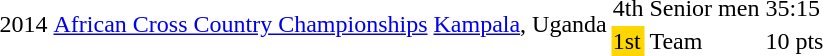<table>
<tr>
<td rowspan=2>2014</td>
<td rowspan=2><a href='#'>African Cross Country Championships</a></td>
<td rowspan=2><a href='#'>Kampala</a>, Uganda</td>
<td>4th</td>
<td>Senior men</td>
<td>35:15</td>
</tr>
<tr>
<td bgcolor=gold>1st</td>
<td>Team</td>
<td>10 pts</td>
</tr>
</table>
